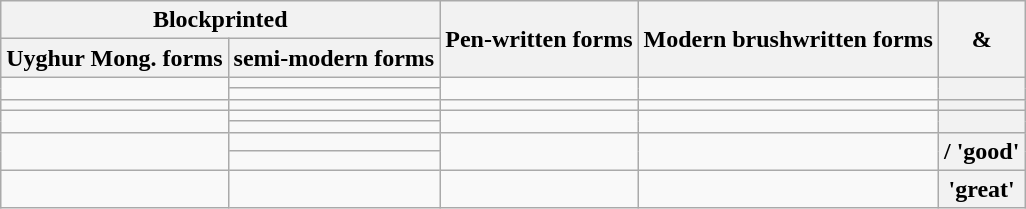<table class="wikitable" style="text-align: center">
<tr>
<th colspan="2">Blockprinted</th>
<th rowspan="2">Pen-written forms</th>
<th rowspan="2">Modern brushwritten forms</th>
<th rowspan="2"><em></em> & </th>
</tr>
<tr>
<th>Uyghur Mong. forms</th>
<th>semi-modern forms</th>
</tr>
<tr>
<td rowspan="2"></td>
<td></td>
<td rowspan="2"></td>
<td rowspan="2"></td>
<th rowspan="2"><em></em></th>
</tr>
<tr>
<td></td>
</tr>
<tr>
<td></td>
<td></td>
<td></td>
<td></td>
<th><em></em></th>
</tr>
<tr>
<td rowspan="2"></td>
<td></td>
<td rowspan="2"></td>
<td rowspan="2"></td>
<th rowspan="2"><em></em></th>
</tr>
<tr>
<td></td>
</tr>
<tr>
<td rowspan="2"></td>
<td></td>
<td rowspan="2"></td>
<td rowspan="2"></td>
<th rowspan="2"><em></em>/<em></em> 'good'</th>
</tr>
<tr>
<td></td>
</tr>
<tr>
<td></td>
<td></td>
<td></td>
<td></td>
<th><em></em> 'great'</th>
</tr>
</table>
